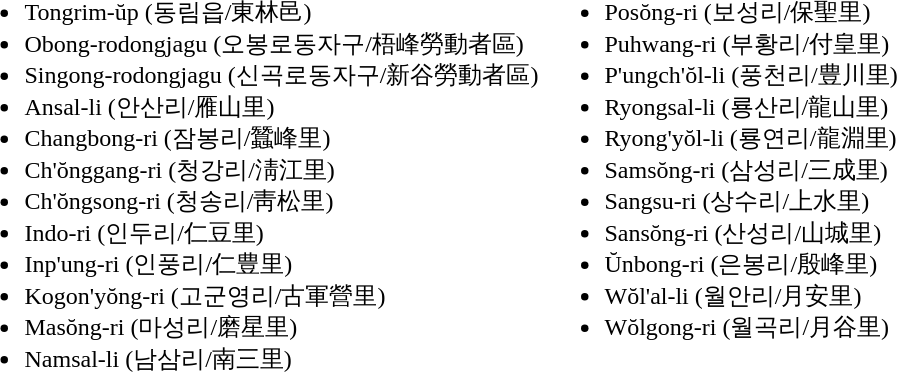<table>
<tr>
<td valign="top"><br><ul><li>Tongrim-ŭp (동림읍/東林邑)</li><li>Obong-rodongjagu (오봉로동자구/梧峰勞動者區)</li><li>Singong-rodongjagu (신곡로동자구/新谷勞動者區)</li><li>Ansal-li (안산리/雁山里)</li><li>Changbong-ri (잠봉리/蠶峰里)</li><li>Ch'ŏnggang-ri (청강리/淸江里)</li><li>Ch'ŏngsong-ri (청송리/靑松里)</li><li>Indo-ri (인두리/仁豆里)</li><li>Inp'ung-ri (인풍리/仁豊里)</li><li>Kogon'yŏng-ri (고군영리/古軍營里)</li><li>Masŏng-ri (마성리/磨星里)</li><li>Namsal-li (남삼리/南三里)</li></ul></td>
<td valign="top"><br><ul><li>Posŏng-ri (보성리/保聖里)</li><li>Puhwang-ri (부황리/付皇里)</li><li>P'ungch'ŏl-li (풍천리/豊川里)</li><li>Ryongsal-li (룡산리/龍山里)</li><li>Ryong'yŏl-li (룡연리/龍淵里)</li><li>Samsŏng-ri (삼성리/三成里)</li><li>Sangsu-ri (상수리/上水里)</li><li>Sansŏng-ri (산성리/山城里)</li><li>Ŭnbong-ri (은봉리/殷峰里)</li><li>Wŏl'al-li (월안리/月安里)</li><li>Wŏlgong-ri (월곡리/月谷里)</li></ul></td>
</tr>
</table>
